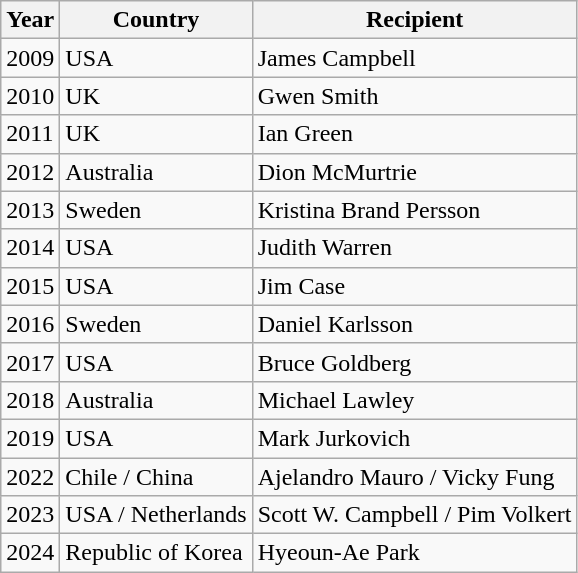<table class="wikitable">
<tr>
<th>Year</th>
<th>Country</th>
<th>Recipient</th>
</tr>
<tr>
<td>2009</td>
<td>USA</td>
<td>James Campbell</td>
</tr>
<tr>
<td>2010</td>
<td>UK</td>
<td>Gwen Smith</td>
</tr>
<tr>
<td>2011</td>
<td>UK</td>
<td>Ian Green</td>
</tr>
<tr>
<td>2012</td>
<td>Australia</td>
<td>Dion McMurtrie</td>
</tr>
<tr>
<td>2013</td>
<td>Sweden</td>
<td>Kristina Brand Persson</td>
</tr>
<tr>
<td>2014</td>
<td>USA</td>
<td>Judith Warren</td>
</tr>
<tr>
<td>2015</td>
<td>USA</td>
<td>Jim Case</td>
</tr>
<tr>
<td>2016</td>
<td>Sweden</td>
<td>Daniel Karlsson</td>
</tr>
<tr>
<td>2017</td>
<td>USA</td>
<td>Bruce Goldberg</td>
</tr>
<tr>
<td>2018</td>
<td>Australia</td>
<td>Michael Lawley</td>
</tr>
<tr>
<td>2019</td>
<td>USA</td>
<td>Mark Jurkovich</td>
</tr>
<tr>
<td>2022</td>
<td>Chile / China</td>
<td>Ajelandro Mauro / Vicky Fung</td>
</tr>
<tr>
<td>2023</td>
<td>USA / Netherlands</td>
<td>Scott W. Campbell / Pim Volkert</td>
</tr>
<tr>
<td>2024</td>
<td>Republic of Korea</td>
<td>Hyeoun-Ae Park</td>
</tr>
</table>
